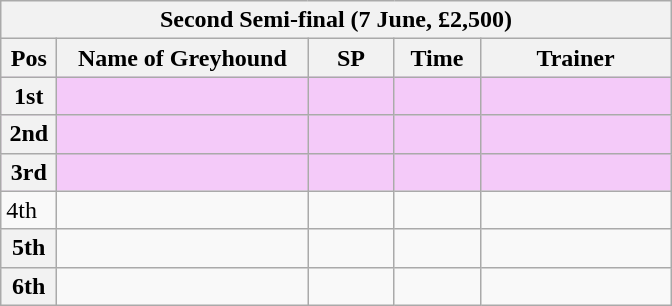<table class="wikitable">
<tr>
<th colspan="6">Second Semi-final (7 June, £2,500)</th>
</tr>
<tr>
<th width=30>Pos</th>
<th width=160>Name of Greyhound</th>
<th width=50>SP</th>
<th width=50>Time</th>
<th width=120>Trainer</th>
</tr>
<tr style="background: #f4caf9;">
<th>1st</th>
<td></td>
<td></td>
<td></td>
<td></td>
</tr>
<tr style="background: #f4caf9;">
<th>2nd</th>
<td></td>
<td></td>
<td></td>
<td></td>
</tr>
<tr style="background: #f4caf9;">
<th>3rd</th>
<td></td>
<td></td>
<td></td>
<td></td>
</tr>
<tr>
<td>4th</td>
<td></td>
<td></td>
<td></td>
<td></td>
</tr>
<tr>
<th>5th</th>
<td></td>
<td></td>
<td></td>
<td></td>
</tr>
<tr>
<th>6th</th>
<td></td>
<td></td>
<td></td>
<td></td>
</tr>
</table>
